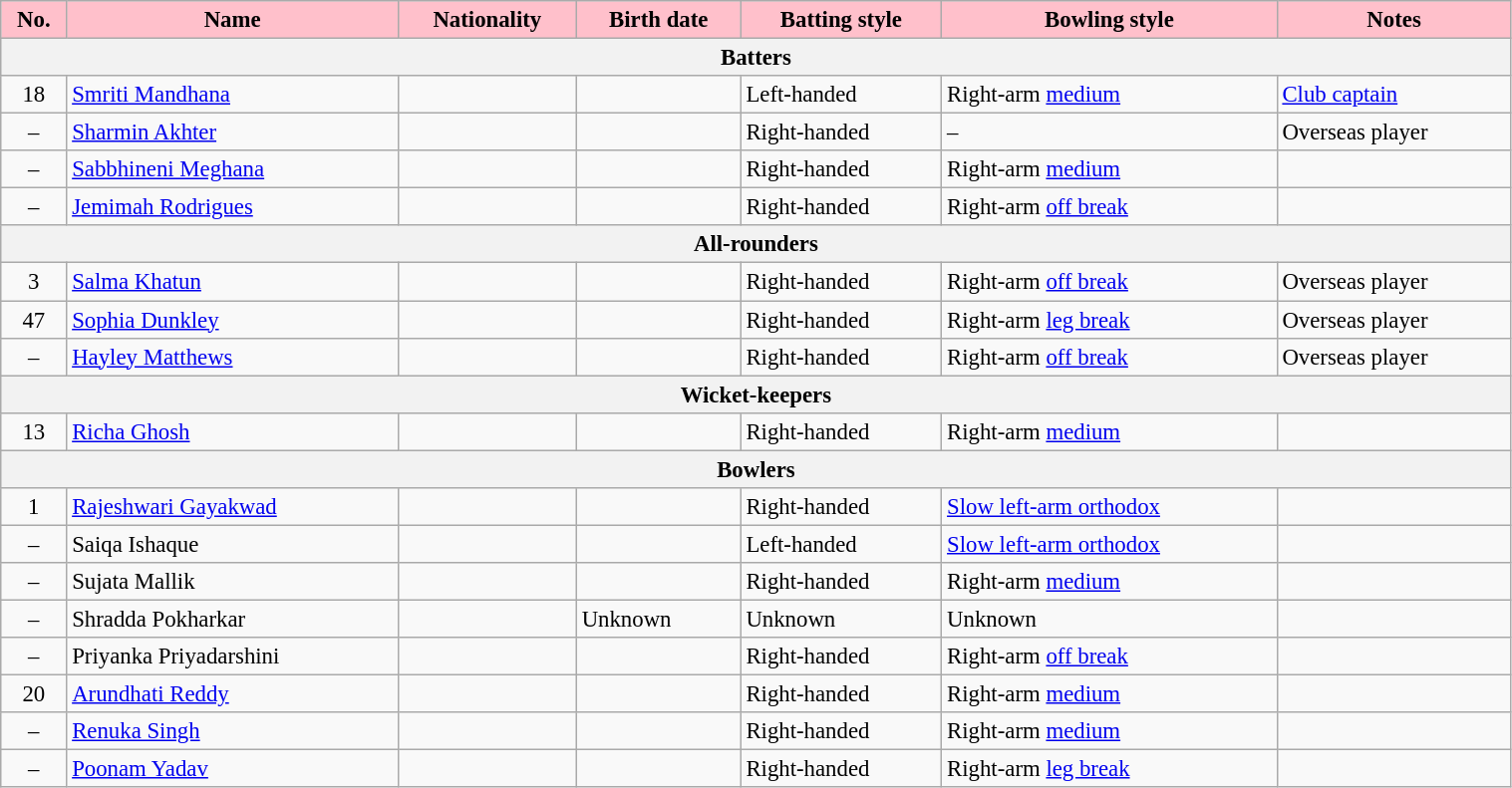<table class="wikitable"  style="font-size:95%; width:80%;">
<tr>
<th style="background:#FFC0CB; color:black">No.</th>
<th style="background:#FFC0CB; color:black">Name</th>
<th style="background:#FFC0CB; color:black">Nationality</th>
<th style="background:#FFC0CB; color:black">Birth date</th>
<th style="background:#FFC0CB; color:black">Batting style</th>
<th style="background:#FFC0CB; color:black">Bowling style</th>
<th style="background:#FFC0CB; color:black">Notes</th>
</tr>
<tr>
<th colspan="7">Batters</th>
</tr>
<tr>
<td style="text-align:center">18</td>
<td><a href='#'>Smriti Mandhana</a> </td>
<td></td>
<td></td>
<td>Left-handed</td>
<td>Right-arm <a href='#'>medium</a></td>
<td><a href='#'>Club captain</a></td>
</tr>
<tr>
<td style="text-align:center">–</td>
<td><a href='#'>Sharmin Akhter</a> </td>
<td></td>
<td></td>
<td>Right-handed</td>
<td>–</td>
<td>Overseas player</td>
</tr>
<tr>
<td style="text-align:center">–</td>
<td><a href='#'>Sabbhineni Meghana</a> </td>
<td></td>
<td></td>
<td>Right-handed</td>
<td>Right-arm <a href='#'>medium</a></td>
<td></td>
</tr>
<tr>
<td style="text-align:center">–</td>
<td><a href='#'>Jemimah Rodrigues</a> </td>
<td></td>
<td></td>
<td>Right-handed</td>
<td>Right-arm <a href='#'>off break</a></td>
<td></td>
</tr>
<tr>
<th colspan="7">All-rounders</th>
</tr>
<tr>
<td style="text-align:center">3</td>
<td><a href='#'>Salma Khatun</a> </td>
<td></td>
<td></td>
<td>Right-handed</td>
<td>Right-arm <a href='#'>off break</a></td>
<td>Overseas player</td>
</tr>
<tr>
<td style="text-align:center">47</td>
<td><a href='#'>Sophia Dunkley</a> </td>
<td></td>
<td></td>
<td>Right-handed</td>
<td>Right-arm <a href='#'>leg break</a></td>
<td>Overseas player</td>
</tr>
<tr>
<td style="text-align:center">–</td>
<td><a href='#'>Hayley Matthews</a> </td>
<td></td>
<td></td>
<td>Right-handed</td>
<td>Right-arm <a href='#'>off break</a></td>
<td>Overseas player</td>
</tr>
<tr>
<th colspan="7">Wicket-keepers</th>
</tr>
<tr>
<td style="text-align:center">13</td>
<td><a href='#'>Richa Ghosh</a> </td>
<td></td>
<td></td>
<td>Right-handed</td>
<td>Right-arm <a href='#'>medium</a></td>
<td></td>
</tr>
<tr>
<th colspan="7">Bowlers</th>
</tr>
<tr>
<td style="text-align:center">1</td>
<td><a href='#'>Rajeshwari Gayakwad</a> </td>
<td></td>
<td></td>
<td>Right-handed</td>
<td><a href='#'>Slow left-arm orthodox</a></td>
<td></td>
</tr>
<tr>
<td style="text-align:center">–</td>
<td>Saiqa Ishaque</td>
<td></td>
<td></td>
<td>Left-handed</td>
<td><a href='#'>Slow left-arm orthodox</a></td>
<td></td>
</tr>
<tr>
<td style="text-align:center">–</td>
<td>Sujata Mallik</td>
<td></td>
<td></td>
<td>Right-handed</td>
<td>Right-arm <a href='#'>medium</a></td>
<td></td>
</tr>
<tr>
<td style="text-align:center">–</td>
<td>Shradda Pokharkar</td>
<td></td>
<td>Unknown</td>
<td>Unknown</td>
<td>Unknown</td>
<td></td>
</tr>
<tr>
<td style="text-align:center">–</td>
<td>Priyanka Priyadarshini</td>
<td></td>
<td></td>
<td>Right-handed</td>
<td>Right-arm <a href='#'>off break</a></td>
<td></td>
</tr>
<tr>
<td style="text-align:center">20</td>
<td><a href='#'>Arundhati Reddy</a> </td>
<td></td>
<td></td>
<td>Right-handed</td>
<td>Right-arm <a href='#'>medium</a></td>
<td></td>
</tr>
<tr>
<td style="text-align:center">–</td>
<td><a href='#'>Renuka Singh</a>  </td>
<td></td>
<td></td>
<td>Right-handed</td>
<td>Right-arm <a href='#'>medium</a></td>
<td></td>
</tr>
<tr>
<td style="text-align:center">–</td>
<td><a href='#'>Poonam Yadav</a> </td>
<td></td>
<td></td>
<td>Right-handed</td>
<td>Right-arm <a href='#'>leg break</a></td>
<td></td>
</tr>
</table>
